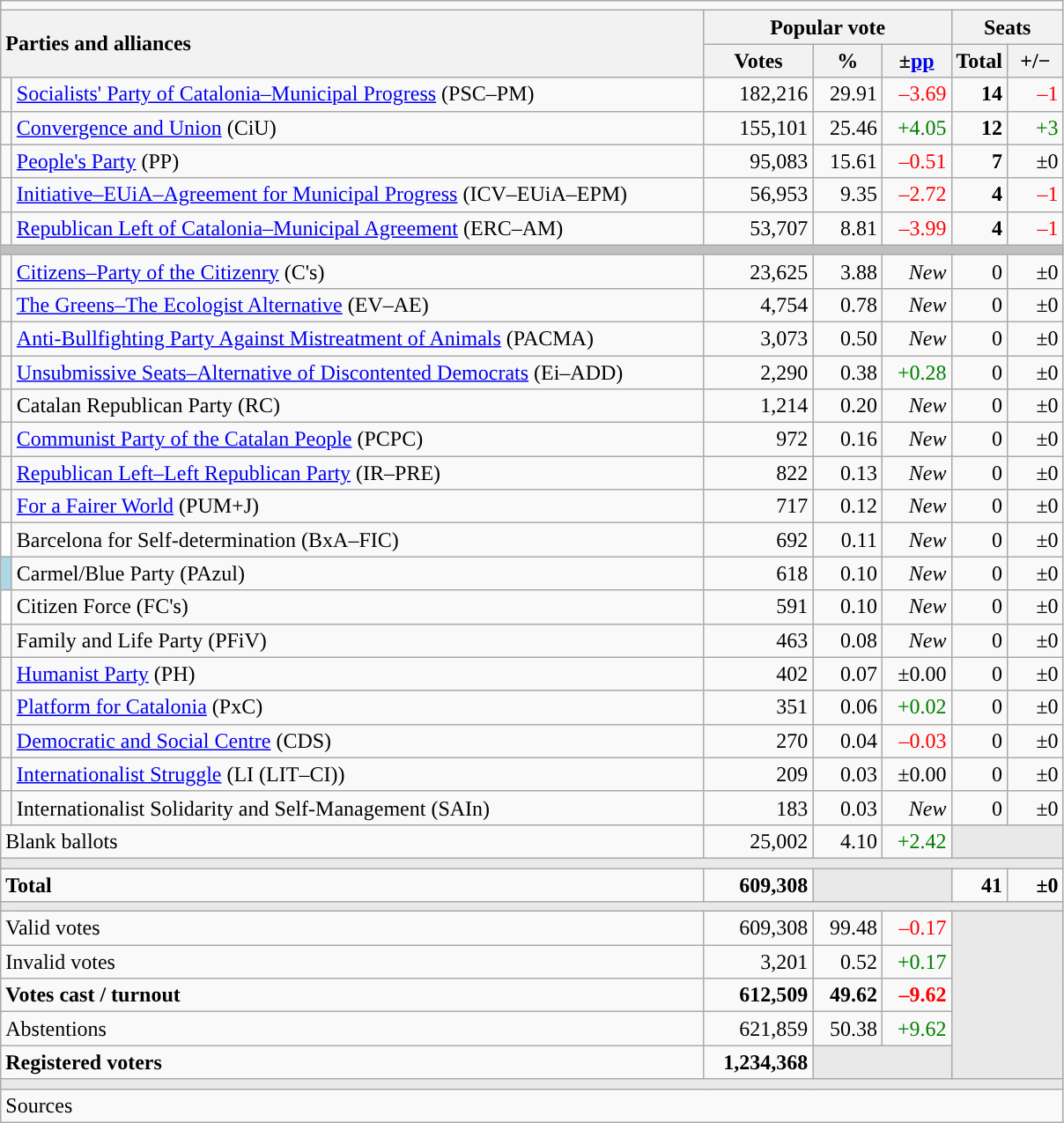<table class="wikitable" style="text-align:right;">
<tr>
<td colspan="7"></td>
</tr>
<tr>
<th style="text-align:left;" rowspan="2" colspan="2" width="525">Parties and alliances</th>
<th colspan="3">Popular vote</th>
<th colspan="2">Seats</th>
</tr>
<tr>
<th width="75">Votes</th>
<th width="45">%</th>
<th width="45">±<a href='#'>pp</a></th>
<th width="35">Total</th>
<th width="35">+/−</th>
</tr>
<tr>
<td width="1" style="color:inherit;background:"></td>
<td align="left"><a href='#'>Socialists' Party of Catalonia–Municipal Progress</a> (PSC–PM)</td>
<td>182,216</td>
<td>29.91</td>
<td style="color:red;">–3.69</td>
<td><strong>14</strong></td>
<td style="color:red;">–1</td>
</tr>
<tr>
<td style="color:inherit;background:"></td>
<td align="left"><a href='#'>Convergence and Union</a> (CiU)</td>
<td>155,101</td>
<td>25.46</td>
<td style="color:green;">+4.05</td>
<td><strong>12</strong></td>
<td style="color:green;">+3</td>
</tr>
<tr>
<td style="color:inherit;background:"></td>
<td align="left"><a href='#'>People's Party</a> (PP)</td>
<td>95,083</td>
<td>15.61</td>
<td style="color:red;">–0.51</td>
<td><strong>7</strong></td>
<td>±0</td>
</tr>
<tr>
<td style="color:inherit;background:"></td>
<td align="left"><a href='#'>Initiative–EUiA–Agreement for Municipal Progress</a> (ICV–EUiA–EPM)</td>
<td>56,953</td>
<td>9.35</td>
<td style="color:red;">–2.72</td>
<td><strong>4</strong></td>
<td style="color:red;">–1</td>
</tr>
<tr>
<td style="color:inherit;background:"></td>
<td align="left"><a href='#'>Republican Left of Catalonia–Municipal Agreement</a> (ERC–AM)</td>
<td>53,707</td>
<td>8.81</td>
<td style="color:red;">–3.99</td>
<td><strong>4</strong></td>
<td style="color:red;">–1</td>
</tr>
<tr>
<td colspan="7" bgcolor="#C0C0C0"></td>
</tr>
<tr>
<td style="color:inherit;background:"></td>
<td align="left"><a href='#'>Citizens–Party of the Citizenry</a> (C's)</td>
<td>23,625</td>
<td>3.88</td>
<td><em>New</em></td>
<td>0</td>
<td>±0</td>
</tr>
<tr>
<td style="color:inherit;background:"></td>
<td align="left"><a href='#'>The Greens–The Ecologist Alternative</a> (EV–AE)</td>
<td>4,754</td>
<td>0.78</td>
<td><em>New</em></td>
<td>0</td>
<td>±0</td>
</tr>
<tr>
<td style="color:inherit;background:"></td>
<td align="left"><a href='#'>Anti-Bullfighting Party Against Mistreatment of Animals</a> (PACMA)</td>
<td>3,073</td>
<td>0.50</td>
<td><em>New</em></td>
<td>0</td>
<td>±0</td>
</tr>
<tr>
<td style="color:inherit;background:"></td>
<td align="left"><a href='#'>Unsubmissive Seats–Alternative of Discontented Democrats</a> (Ei–ADD)</td>
<td>2,290</td>
<td>0.38</td>
<td style="color:green;">+0.28</td>
<td>0</td>
<td>±0</td>
</tr>
<tr>
<td style="color:inherit;background:"></td>
<td align="left">Catalan Republican Party (RC)</td>
<td>1,214</td>
<td>0.20</td>
<td><em>New</em></td>
<td>0</td>
<td>±0</td>
</tr>
<tr>
<td style="color:inherit;background:"></td>
<td align="left"><a href='#'>Communist Party of the Catalan People</a> (PCPC)</td>
<td>972</td>
<td>0.16</td>
<td><em>New</em></td>
<td>0</td>
<td>±0</td>
</tr>
<tr>
<td style="color:inherit;background:"></td>
<td align="left"><a href='#'>Republican Left–Left Republican Party</a> (IR–PRE)</td>
<td>822</td>
<td>0.13</td>
<td><em>New</em></td>
<td>0</td>
<td>±0</td>
</tr>
<tr>
<td style="color:inherit;background:"></td>
<td align="left"><a href='#'>For a Fairer World</a> (PUM+J)</td>
<td>717</td>
<td>0.12</td>
<td><em>New</em></td>
<td>0</td>
<td>±0</td>
</tr>
<tr>
<td bgcolor="white"></td>
<td align="left">Barcelona for Self-determination (BxA–FIC)</td>
<td>692</td>
<td>0.11</td>
<td><em>New</em></td>
<td>0</td>
<td>±0</td>
</tr>
<tr>
<td bgcolor="lightblue"></td>
<td align="left">Carmel/Blue Party (PAzul)</td>
<td>618</td>
<td>0.10</td>
<td><em>New</em></td>
<td>0</td>
<td>±0</td>
</tr>
<tr>
<td bgcolor="white"></td>
<td align="left">Citizen Force (FC's)</td>
<td>591</td>
<td>0.10</td>
<td><em>New</em></td>
<td>0</td>
<td>±0</td>
</tr>
<tr>
<td style="color:inherit;background:"></td>
<td align="left">Family and Life Party (PFiV)</td>
<td>463</td>
<td>0.08</td>
<td><em>New</em></td>
<td>0</td>
<td>±0</td>
</tr>
<tr>
<td style="color:inherit;background:"></td>
<td align="left"><a href='#'>Humanist Party</a> (PH)</td>
<td>402</td>
<td>0.07</td>
<td>±0.00</td>
<td>0</td>
<td>±0</td>
</tr>
<tr>
<td style="color:inherit;background:"></td>
<td align="left"><a href='#'>Platform for Catalonia</a> (PxC)</td>
<td>351</td>
<td>0.06</td>
<td style="color:green;">+0.02</td>
<td>0</td>
<td>±0</td>
</tr>
<tr>
<td style="color:inherit;background:"></td>
<td align="left"><a href='#'>Democratic and Social Centre</a> (CDS)</td>
<td>270</td>
<td>0.04</td>
<td style="color:red;">–0.03</td>
<td>0</td>
<td>±0</td>
</tr>
<tr>
<td style="color:inherit;background:"></td>
<td align="left"><a href='#'>Internationalist Struggle</a> (LI (LIT–CI))</td>
<td>209</td>
<td>0.03</td>
<td>±0.00</td>
<td>0</td>
<td>±0</td>
</tr>
<tr>
<td style="color:inherit;background:"></td>
<td align="left">Internationalist Solidarity and Self-Management (SAIn)</td>
<td>183</td>
<td>0.03</td>
<td><em>New</em></td>
<td>0</td>
<td>±0</td>
</tr>
<tr>
<td align="left" colspan="2">Blank ballots</td>
<td>25,002</td>
<td>4.10</td>
<td style="color:green;">+2.42</td>
<td bgcolor="#E9E9E9" colspan="2"></td>
</tr>
<tr>
<td colspan="7" bgcolor="#E9E9E9"></td>
</tr>
<tr style="font-weight:bold;">
<td align="left" colspan="2">Total</td>
<td>609,308</td>
<td bgcolor="#E9E9E9" colspan="2"></td>
<td>41</td>
<td>±0</td>
</tr>
<tr>
<td colspan="7" bgcolor="#E9E9E9"></td>
</tr>
<tr>
<td align="left" colspan="2">Valid votes</td>
<td>609,308</td>
<td>99.48</td>
<td style="color:red;">–0.17</td>
<td bgcolor="#E9E9E9" colspan="2" rowspan="5"></td>
</tr>
<tr>
<td align="left" colspan="2">Invalid votes</td>
<td>3,201</td>
<td>0.52</td>
<td style="color:green;">+0.17</td>
</tr>
<tr style="font-weight:bold;">
<td align="left" colspan="2">Votes cast / turnout</td>
<td>612,509</td>
<td>49.62</td>
<td style="color:red;">–9.62</td>
</tr>
<tr>
<td align="left" colspan="2">Abstentions</td>
<td>621,859</td>
<td>50.38</td>
<td style="color:green;">+9.62</td>
</tr>
<tr style="font-weight:bold;">
<td align="left" colspan="2">Registered voters</td>
<td>1,234,368</td>
<td bgcolor="#E9E9E9" colspan="2"></td>
</tr>
<tr>
<td colspan="7" bgcolor="#E9E9E9"></td>
</tr>
<tr>
<td align="left" colspan="7">Sources</td>
</tr>
</table>
